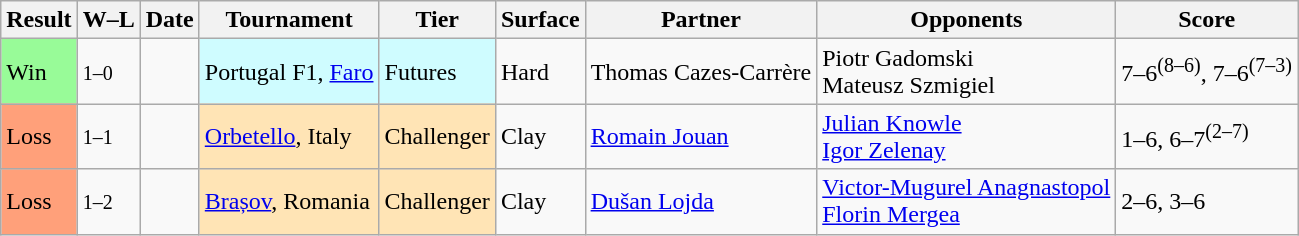<table class="sortable wikitable">
<tr>
<th>Result</th>
<th class=unsortable>W–L</th>
<th>Date</th>
<th>Tournament</th>
<th>Tier</th>
<th>Surface</th>
<th>Partner</th>
<th>Opponents</th>
<th class=unsortable>Score</th>
</tr>
<tr>
<td bgcolor=98fb98>Win</td>
<td><small>1–0</small></td>
<td></td>
<td style=background:#cffcff>Portugal F1, <a href='#'>Faro</a></td>
<td style=background:#cffcff>Futures</td>
<td>Hard</td>
<td> Thomas Cazes-Carrère</td>
<td> Piotr Gadomski<br> Mateusz Szmigiel</td>
<td>7–6<sup>(8–6)</sup>, 7–6<sup>(7–3)</sup></td>
</tr>
<tr>
<td bgcolor=#FFA07A>Loss</td>
<td><small>1–1</small></td>
<td><a href='#'></a></td>
<td style=background:moccasin><a href='#'>Orbetello</a>, Italy</td>
<td style=background:moccasin>Challenger</td>
<td>Clay</td>
<td> <a href='#'>Romain Jouan</a></td>
<td> <a href='#'>Julian Knowle</a><br> <a href='#'>Igor Zelenay</a></td>
<td>1–6, 6–7<sup>(2–7)</sup></td>
</tr>
<tr>
<td bgcolor=#FFA07A>Loss</td>
<td><small>1–2</small></td>
<td><a href='#'></a></td>
<td style=background:moccasin><a href='#'>Brașov</a>, Romania</td>
<td style=background:moccasin>Challenger</td>
<td>Clay</td>
<td> <a href='#'>Dušan Lojda</a></td>
<td> <a href='#'>Victor-Mugurel Anagnastopol</a><br> <a href='#'>Florin Mergea</a></td>
<td>2–6, 3–6</td>
</tr>
</table>
